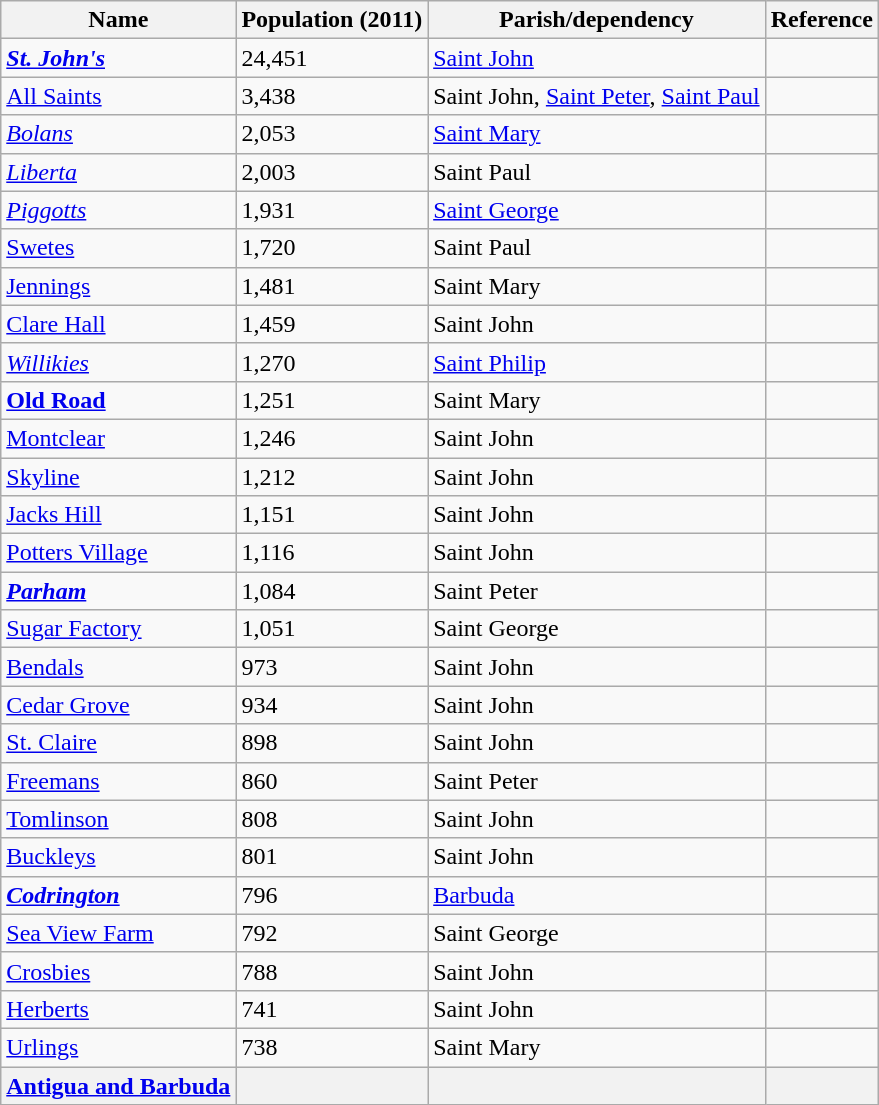<table class="wikitable sortable">
<tr>
<th>Name</th>
<th>Population (2011)</th>
<th>Parish/dependency</th>
<th>Reference</th>
</tr>
<tr>
<td><a href='#'><strong><em>St. John's</em></strong></a></td>
<td>24,451</td>
<td><a href='#'>Saint John</a></td>
<td></td>
</tr>
<tr>
<td><a href='#'>All Saints</a></td>
<td>3,438</td>
<td>Saint John, <a href='#'>Saint Peter</a>, <a href='#'>Saint Paul</a></td>
<td></td>
</tr>
<tr>
<td><em><a href='#'>Bolans</a></em></td>
<td>2,053</td>
<td><a href='#'>Saint Mary</a></td>
<td></td>
</tr>
<tr>
<td><a href='#'><em>Liberta</em></a></td>
<td>2,003</td>
<td>Saint Paul</td>
<td></td>
</tr>
<tr>
<td><em><a href='#'>Piggotts</a></em></td>
<td>1,931</td>
<td><a href='#'>Saint George</a></td>
<td></td>
</tr>
<tr>
<td><a href='#'>Swetes</a></td>
<td>1,720</td>
<td>Saint Paul</td>
<td></td>
</tr>
<tr>
<td><a href='#'>Jennings</a></td>
<td>1,481</td>
<td>Saint Mary</td>
<td></td>
</tr>
<tr>
<td><a href='#'>Clare Hall</a></td>
<td>1,459</td>
<td>Saint John</td>
<td></td>
</tr>
<tr>
<td><em><a href='#'>Willikies</a></em></td>
<td>1,270</td>
<td><a href='#'>Saint Philip</a></td>
<td></td>
</tr>
<tr>
<td><a href='#'><strong>Old Road</strong></a></td>
<td>1,251</td>
<td>Saint Mary</td>
<td></td>
</tr>
<tr>
<td><a href='#'>Montclear</a></td>
<td>1,246</td>
<td>Saint John</td>
<td></td>
</tr>
<tr>
<td><a href='#'>Skyline</a></td>
<td>1,212</td>
<td>Saint John</td>
<td></td>
</tr>
<tr>
<td><a href='#'>Jacks Hill</a></td>
<td>1,151</td>
<td>Saint John</td>
<td></td>
</tr>
<tr>
<td><a href='#'>Potters Village</a></td>
<td>1,116</td>
<td>Saint John</td>
<td></td>
</tr>
<tr>
<td><a href='#'><strong><em>Parham</em></strong></a></td>
<td>1,084</td>
<td>Saint Peter</td>
<td></td>
</tr>
<tr>
<td><a href='#'>Sugar Factory</a></td>
<td>1,051</td>
<td>Saint George</td>
<td></td>
</tr>
<tr>
<td><a href='#'>Bendals</a></td>
<td>973</td>
<td>Saint John</td>
<td></td>
</tr>
<tr>
<td><a href='#'>Cedar Grove</a></td>
<td>934</td>
<td>Saint John</td>
<td></td>
</tr>
<tr>
<td><a href='#'>St. Claire</a></td>
<td>898</td>
<td>Saint John</td>
<td></td>
</tr>
<tr>
<td><a href='#'>Freemans</a></td>
<td>860</td>
<td>Saint Peter</td>
<td></td>
</tr>
<tr>
<td><a href='#'>Tomlinson</a></td>
<td>808</td>
<td>Saint John</td>
<td></td>
</tr>
<tr>
<td><a href='#'>Buckleys</a></td>
<td>801</td>
<td>Saint John</td>
<td></td>
</tr>
<tr>
<td><a href='#'><strong><em>Codrington</em></strong></a></td>
<td>796</td>
<td><a href='#'>Barbuda</a></td>
<td></td>
</tr>
<tr>
<td><a href='#'>Sea View Farm</a></td>
<td>792</td>
<td>Saint George</td>
<td></td>
</tr>
<tr>
<td><a href='#'>Crosbies</a></td>
<td>788</td>
<td>Saint John</td>
<td></td>
</tr>
<tr>
<td><a href='#'>Herberts</a></td>
<td>741</td>
<td>Saint John</td>
<td></td>
</tr>
<tr>
<td><a href='#'>Urlings</a></td>
<td>738</td>
<td>Saint Mary</td>
<td></td>
</tr>
<tr>
<th><a href='#'>Antigua and Barbuda</a></th>
<th></th>
<th></th>
<th></th>
</tr>
</table>
